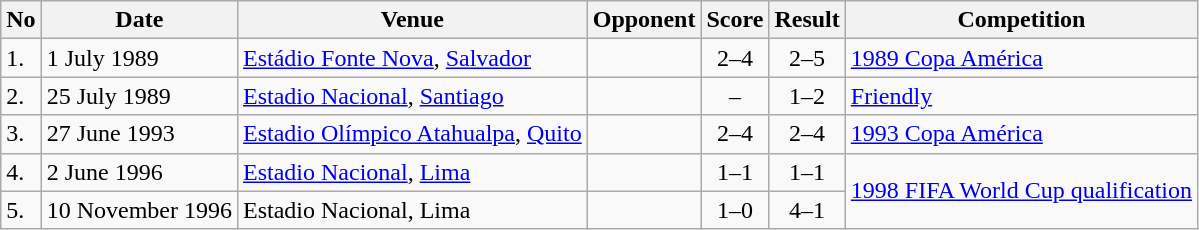<table class="wikitable">
<tr>
<th>No</th>
<th>Date</th>
<th>Venue</th>
<th>Opponent</th>
<th>Score</th>
<th>Result</th>
<th>Competition</th>
</tr>
<tr>
<td>1.</td>
<td>1 July 1989</td>
<td><a href='#'>Estádio Fonte Nova</a>, <a href='#'>Salvador</a></td>
<td></td>
<td align="center">2–4</td>
<td align="center">2–5</td>
<td><a href='#'>1989 Copa América</a></td>
</tr>
<tr>
<td>2.</td>
<td>25 July 1989</td>
<td><a href='#'>Estadio Nacional</a>, <a href='#'>Santiago</a></td>
<td></td>
<td align="center">–</td>
<td align="center">1–2</td>
<td><a href='#'>Friendly</a></td>
</tr>
<tr>
<td>3.</td>
<td>27 June 1993</td>
<td><a href='#'>Estadio Olímpico Atahualpa</a>, <a href='#'>Quito</a></td>
<td></td>
<td align="center">2–4</td>
<td align="center">2–4</td>
<td><a href='#'>1993 Copa América</a></td>
</tr>
<tr>
<td>4.</td>
<td>2 June 1996</td>
<td><a href='#'>Estadio Nacional</a>, <a href='#'>Lima</a></td>
<td></td>
<td align="center">1–1</td>
<td align="center">1–1</td>
<td rowspan="2"><a href='#'>1998 FIFA World Cup qualification</a></td>
</tr>
<tr>
<td>5.</td>
<td>10 November 1996</td>
<td>Estadio Nacional, Lima</td>
<td></td>
<td align="center">1–0</td>
<td align="center">4–1</td>
</tr>
</table>
